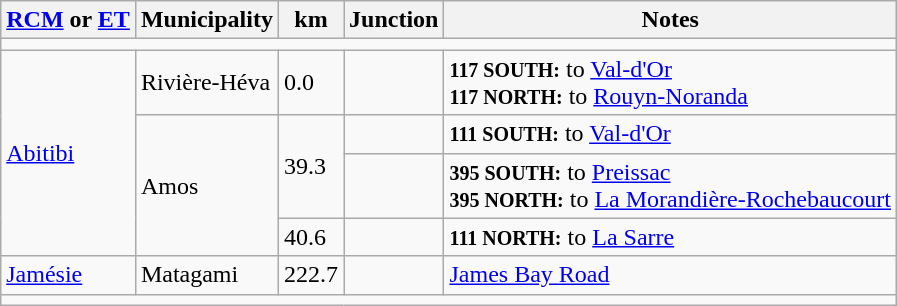<table class=wikitable>
<tr>
<th><a href='#'>RCM</a> or <a href='#'>ET</a></th>
<th>Municipality</th>
<th>km</th>
<th>Junction</th>
<th>Notes</th>
</tr>
<tr>
<td colspan="5"></td>
</tr>
<tr>
<td rowspan="4"><a href='#'>Abitibi</a></td>
<td>Rivière-Héva</td>
<td>0.0</td>
<td></td>
<td><small><strong>117 SOUTH:</strong></small> to <a href='#'>Val-d'Or</a> <br> <small><strong>117 NORTH:</strong></small> to <a href='#'>Rouyn-Noranda</a></td>
</tr>
<tr>
<td rowspan="3">Amos</td>
<td rowspan="2">39.3</td>
<td></td>
<td><small><strong>111 SOUTH:</strong></small> to <a href='#'>Val-d'Or</a></td>
</tr>
<tr>
<td></td>
<td><small><strong>395 SOUTH:</strong></small> to <a href='#'>Preissac</a> <br> <small><strong>395 NORTH:</strong></small> to <a href='#'>La Morandière-Rochebaucourt</a></td>
</tr>
<tr>
<td>40.6</td>
<td></td>
<td><small><strong>111 NORTH:</strong></small> to <a href='#'>La Sarre</a></td>
</tr>
<tr>
<td><a href='#'>Jamésie</a></td>
<td>Matagami</td>
<td>222.7</td>
<td></td>
<td><a href='#'>James Bay Road</a></td>
</tr>
<tr>
<td colspan="5"></td>
</tr>
</table>
